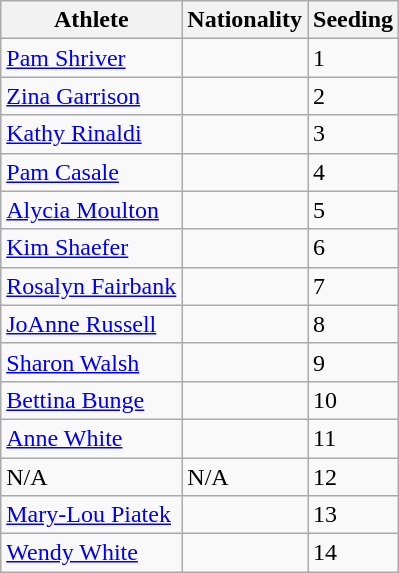<table class="wikitable" border="1">
<tr>
<th>Athlete</th>
<th>Nationality</th>
<th>Seeding</th>
</tr>
<tr>
<td><a href='#'>Pam Shriver</a></td>
<td></td>
<td>1</td>
</tr>
<tr>
<td><a href='#'>Zina Garrison</a></td>
<td></td>
<td>2</td>
</tr>
<tr>
<td><a href='#'>Kathy Rinaldi</a></td>
<td></td>
<td>3</td>
</tr>
<tr>
<td><a href='#'>Pam Casale</a></td>
<td></td>
<td>4</td>
</tr>
<tr>
<td><a href='#'>Alycia Moulton</a></td>
<td></td>
<td>5</td>
</tr>
<tr>
<td><a href='#'>Kim Shaefer</a></td>
<td></td>
<td>6</td>
</tr>
<tr>
<td><a href='#'>Rosalyn Fairbank</a></td>
<td></td>
<td>7</td>
</tr>
<tr>
<td><a href='#'>JoAnne Russell</a></td>
<td></td>
<td>8</td>
</tr>
<tr>
<td><a href='#'>Sharon Walsh</a></td>
<td></td>
<td>9</td>
</tr>
<tr>
<td><a href='#'>Bettina Bunge</a></td>
<td></td>
<td>10</td>
</tr>
<tr>
<td><a href='#'>Anne White</a></td>
<td></td>
<td>11</td>
</tr>
<tr>
<td>N/A</td>
<td>N/A</td>
<td>12</td>
</tr>
<tr>
<td><a href='#'>Mary-Lou Piatek</a></td>
<td></td>
<td>13</td>
</tr>
<tr>
<td><a href='#'>Wendy White</a></td>
<td></td>
<td>14</td>
</tr>
</table>
